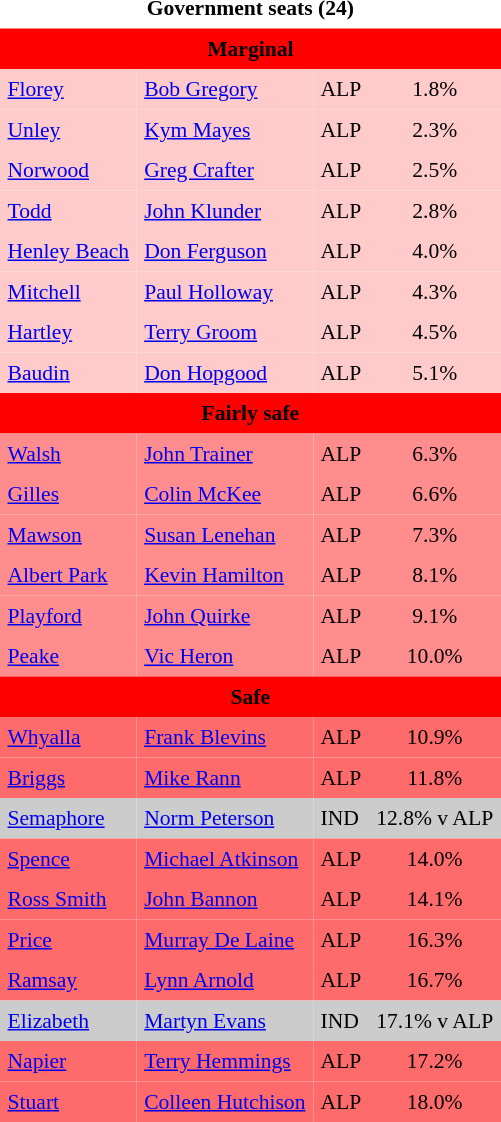<table class="toccolours" cellpadding="5" cellspacing="0" style="float:left; margin-right:.5em; margin-top:.4em; font-size:90%;">
<tr>
<td COLSPAN=4 align="center"><strong>Government seats (24)</strong></td>
</tr>
<tr>
<td colspan="4"  style="text-align:center; background:red;"><span><strong>Marginal</strong></span></td>
</tr>
<tr>
<td align="left" bgcolor="FFCACA"><a href='#'>Florey</a></td>
<td align="left" bgcolor="FFCACA"><a href='#'>Bob Gregory</a></td>
<td align="left" bgcolor="FFCACA">ALP</td>
<td align="center" bgcolor="FFCACA">1.8%</td>
</tr>
<tr>
<td align="left" bgcolor="FFCACA"><a href='#'>Unley</a></td>
<td align="left" bgcolor="FFCACA"><a href='#'>Kym Mayes</a></td>
<td align="left" bgcolor="FFCACA">ALP</td>
<td align="center" bgcolor="FFCACA">2.3%</td>
</tr>
<tr>
<td align="left" bgcolor="FFCACA"><a href='#'>Norwood</a></td>
<td align="left" bgcolor="FFCACA"><a href='#'>Greg Crafter</a></td>
<td align="left" bgcolor="FFCACA">ALP</td>
<td align="center" bgcolor="FFCACA">2.5%</td>
</tr>
<tr>
<td align="left" bgcolor="FFCACA"><a href='#'>Todd</a></td>
<td align="left" bgcolor="FFCACA"><a href='#'>John Klunder</a></td>
<td align="left" bgcolor="FFCACA">ALP</td>
<td align="center" bgcolor="FFCACA">2.8%</td>
</tr>
<tr>
<td align="left" bgcolor="FFCACA"><a href='#'>Henley Beach</a></td>
<td align="left" bgcolor="FFCACA"><a href='#'>Don Ferguson</a></td>
<td align="left" bgcolor="FFCACA">ALP</td>
<td align="center" bgcolor="FFCACA">4.0%</td>
</tr>
<tr>
<td align="left" bgcolor="FFCACA"><a href='#'>Mitchell</a></td>
<td align="left" bgcolor="FFCACA"><a href='#'>Paul Holloway</a></td>
<td align="left" bgcolor="FFCACA">ALP</td>
<td align="center" bgcolor="FFCACA">4.3%</td>
</tr>
<tr>
<td align="left" bgcolor="FFCACA"><a href='#'>Hartley</a></td>
<td align="left" bgcolor="FFCACA"><a href='#'>Terry Groom</a></td>
<td align="left" bgcolor="FFCACA">ALP</td>
<td align="center" bgcolor="FFCACA">4.5%</td>
</tr>
<tr>
<td align="left" bgcolor="FFCACA"><a href='#'>Baudin</a></td>
<td align="left" bgcolor="FFCACA"><a href='#'>Don Hopgood</a></td>
<td align="left" bgcolor="FFCACA">ALP</td>
<td align="center" bgcolor="FFCACA">5.1%</td>
</tr>
<tr>
<td colspan="4"  style="text-align:center; background:red;"><span><strong>Fairly safe</strong></span></td>
</tr>
<tr>
<td align="left" bgcolor="FF8D8D"><a href='#'>Walsh</a></td>
<td align="left" bgcolor="FF8D8D"><a href='#'>John Trainer</a></td>
<td align="left" bgcolor="FF8D8D">ALP</td>
<td align="center" bgcolor="FF8D8D">6.3%</td>
</tr>
<tr>
<td align="left" bgcolor="FF8D8D"><a href='#'>Gilles</a></td>
<td align="left" bgcolor="FF8D8D"><a href='#'>Colin McKee</a></td>
<td align="left" bgcolor="FF8D8D">ALP</td>
<td align="center" bgcolor="FF8D8D">6.6%</td>
</tr>
<tr>
<td align="left" bgcolor="FF8D8D"><a href='#'>Mawson</a></td>
<td align="left" bgcolor="FF8D8D"><a href='#'>Susan Lenehan</a></td>
<td align="left" bgcolor="FF8D8D">ALP</td>
<td align="center" bgcolor="FF8D8D">7.3%</td>
</tr>
<tr>
<td align="left" bgcolor="FF8D8D"><a href='#'>Albert Park</a></td>
<td align="left" bgcolor="FF8D8D"><a href='#'>Kevin Hamilton</a></td>
<td align="left" bgcolor="FF8D8D">ALP</td>
<td align="center" bgcolor="FF8D8D">8.1%</td>
</tr>
<tr>
<td align="left" bgcolor="FF8D8D"><a href='#'>Playford</a></td>
<td align="left" bgcolor="FF8D8D"><a href='#'>John Quirke</a></td>
<td align="left" bgcolor="FF8D8D">ALP</td>
<td align="center" bgcolor="FF8D8D">9.1%</td>
</tr>
<tr>
<td align="left" bgcolor="FF8D8D"><a href='#'>Peake</a></td>
<td align="left" bgcolor="FF8D8D"><a href='#'>Vic Heron</a></td>
<td align="left" bgcolor="FF8D8D">ALP</td>
<td align="center" bgcolor="FF8D8D">10.0%</td>
</tr>
<tr>
<td colspan="4"  style="text-align:center; background:red;"><span><strong>Safe</strong></span></td>
</tr>
<tr>
<td align="left" bgcolor="FF6B6B"><a href='#'>Whyalla</a></td>
<td align="left" bgcolor="FF6B6B"><a href='#'>Frank Blevins</a></td>
<td align="left" bgcolor="FF6B6B">ALP</td>
<td align="center" bgcolor="FF6B6B">10.9%</td>
</tr>
<tr>
<td align="left" bgcolor="FF6B6B"><a href='#'>Briggs</a></td>
<td align="left" bgcolor="FF6B6B"><a href='#'>Mike Rann</a></td>
<td align="left" bgcolor="FF6B6B">ALP</td>
<td align="center" bgcolor="FF6B6B">11.8%</td>
</tr>
<tr>
<td align="left" bgcolor="CCCCCC"><a href='#'>Semaphore</a></td>
<td align="left" bgcolor="CCCCCC"><a href='#'>Norm Peterson</a></td>
<td align="left" bgcolor="CCCCCC">IND</td>
<td align="center" bgcolor="CCCCCC">12.8% v ALP</td>
</tr>
<tr>
<td align="left" bgcolor="FF6B6B"><a href='#'>Spence</a></td>
<td align="left" bgcolor="FF6B6B"><a href='#'>Michael Atkinson</a></td>
<td align="left" bgcolor="FF6B6B">ALP</td>
<td align="center" bgcolor="FF6B6B">14.0%</td>
</tr>
<tr>
<td align="left" bgcolor="FF6B6B"><a href='#'>Ross Smith</a></td>
<td align="left" bgcolor="FF6B6B"><a href='#'>John Bannon</a></td>
<td align="left" bgcolor="FF6B6B">ALP</td>
<td align="center" bgcolor="FF6B6B">14.1%</td>
</tr>
<tr>
<td align="left" bgcolor="FF6B6B"><a href='#'>Price</a></td>
<td align="left" bgcolor="FF6B6B"><a href='#'>Murray De Laine</a></td>
<td align="left" bgcolor="FF6B6B">ALP</td>
<td align="center" bgcolor="FF6B6B">16.3%</td>
</tr>
<tr>
<td align="left" bgcolor="FF6B6B"><a href='#'>Ramsay</a></td>
<td align="left" bgcolor="FF6B6B"><a href='#'>Lynn Arnold</a></td>
<td align="left" bgcolor="FF6B6B">ALP</td>
<td align="center" bgcolor="FF6B6B">16.7%</td>
</tr>
<tr>
<td align="left" bgcolor="CCCCCC"><a href='#'>Elizabeth</a></td>
<td align="left" bgcolor="CCCCCC"><a href='#'>Martyn Evans</a></td>
<td align="left" bgcolor="CCCCCC">IND</td>
<td align="center" bgcolor="CCCCCC">17.1% v ALP</td>
</tr>
<tr>
<td align="left" bgcolor="FF6B6B"><a href='#'>Napier</a></td>
<td align="left" bgcolor="FF6B6B"><a href='#'>Terry Hemmings</a></td>
<td align="left" bgcolor="FF6B6B">ALP</td>
<td align="center" bgcolor="FF6B6B">17.2%</td>
</tr>
<tr>
<td align="left" bgcolor="FF6B6B"><a href='#'>Stuart</a></td>
<td align="left" bgcolor="FF6B6B"><a href='#'>Colleen Hutchison</a></td>
<td align="left" bgcolor="FF6B6B">ALP</td>
<td align="center" bgcolor="FF6B6B">18.0%</td>
</tr>
</table>
